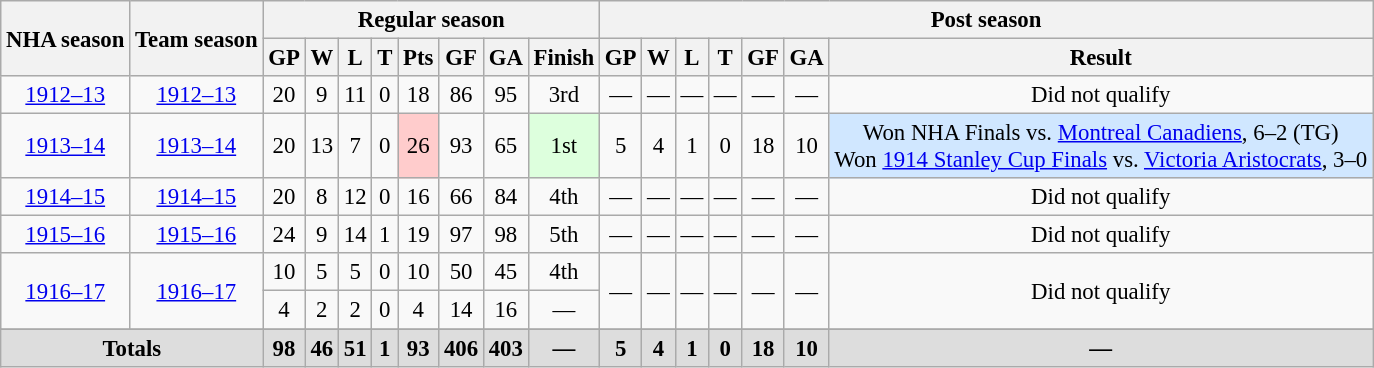<table class="wikitable"  style="text-align: center; font-size: 95%">
<tr>
<th scope="col" rowspan="2">NHA season</th>
<th scope="col" rowspan="2">Team season</th>
<th colspan="8">Regular season</th>
<th colspan="7">Post season</th>
</tr>
<tr>
<th scope="col">GP</th>
<th scope="col">W</th>
<th scope="col">L</th>
<th scope="col">T</th>
<th scope="col">Pts</th>
<th scope="col">GF</th>
<th scope="col">GA</th>
<th scope="col">Finish</th>
<th scope="col">GP</th>
<th scope="col">W</th>
<th scope="col">L</th>
<th scope="col">T</th>
<th scope="col">GF</th>
<th scope="col">GA</th>
<th scope="col">Result</th>
</tr>
<tr>
<td scope="row"><a href='#'>1912–13</a></td>
<td><a href='#'>1912–13</a></td>
<td>20</td>
<td>9</td>
<td>11</td>
<td>0</td>
<td>18</td>
<td>86</td>
<td>95</td>
<td>3rd</td>
<td>—</td>
<td>—</td>
<td>—</td>
<td>—</td>
<td>—</td>
<td>—</td>
<td>Did not qualify</td>
</tr>
<tr>
<td scope="row"><a href='#'>1913–14</a></td>
<td><a href='#'>1913–14</a></td>
<td>20</td>
<td>13</td>
<td>7</td>
<td>0</td>
<td style="background: #FFCCCC;">26</td>
<td>93</td>
<td>65</td>
<td style="background:#DDFFDD">1st</td>
<td>5</td>
<td>4</td>
<td>1</td>
<td>0</td>
<td>18</td>
<td>10</td>
<td style="background: #D0E7FF;">Won NHA Finals vs. <a href='#'>Montreal Canadiens</a>, 6–2 (TG)<br>Won <a href='#'>1914 Stanley Cup Finals</a> vs. <a href='#'>Victoria Aristocrats</a>, 3–0</td>
</tr>
<tr>
<td scope="row"><a href='#'>1914–15</a></td>
<td><a href='#'>1914–15</a></td>
<td>20</td>
<td>8</td>
<td>12</td>
<td>0</td>
<td>16</td>
<td>66</td>
<td>84</td>
<td>4th</td>
<td>—</td>
<td>—</td>
<td>—</td>
<td>—</td>
<td>—</td>
<td>—</td>
<td>Did not qualify</td>
</tr>
<tr>
<td scope="row"><a href='#'>1915–16</a></td>
<td><a href='#'>1915–16</a></td>
<td>24</td>
<td>9</td>
<td>14</td>
<td>1</td>
<td>19</td>
<td>97</td>
<td>98</td>
<td>5th</td>
<td>—</td>
<td>—</td>
<td>—</td>
<td>—</td>
<td>—</td>
<td>—</td>
<td>Did not qualify</td>
</tr>
<tr>
<td scope="row" rowspan="2"><a href='#'>1916–17</a></td>
<td rowspan=2><a href='#'>1916–17</a></td>
<td>10</td>
<td>5</td>
<td>5</td>
<td>0</td>
<td>10</td>
<td>50</td>
<td>45</td>
<td>4th</td>
<td rowspan="2">—</td>
<td rowspan="2">—</td>
<td rowspan="2">—</td>
<td rowspan="2">—</td>
<td rowspan="2">—</td>
<td rowspan="2">—</td>
<td rowspan="2">Did not qualify</td>
</tr>
<tr>
<td>4</td>
<td>2</td>
<td>2</td>
<td>0</td>
<td>4</td>
<td>14</td>
<td>16</td>
<td>—</td>
</tr>
<tr>
</tr>
<tr align="center" style="font-weight:bold; background-color:#dddddd;">
<td scope="row" colspan="2">Totals</td>
<td>98</td>
<td>46</td>
<td>51</td>
<td>1</td>
<td>93</td>
<td>406</td>
<td>403</td>
<td>—</td>
<td>5</td>
<td>4</td>
<td>1</td>
<td>0</td>
<td>18</td>
<td>10</td>
<td>—</td>
</tr>
</table>
